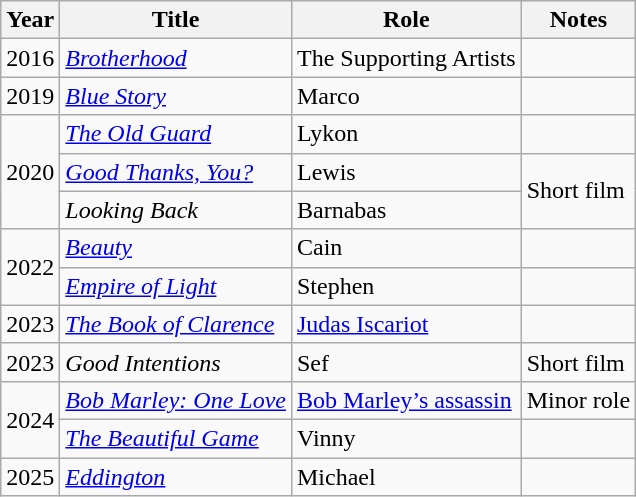<table class="wikitable sortable">
<tr>
<th>Year</th>
<th>Title</th>
<th>Role</th>
<th class="unsortable">Notes</th>
</tr>
<tr>
<td>2016</td>
<td><em><a href='#'>Brotherhood</a></em></td>
<td>The Supporting Artists</td>
<td></td>
</tr>
<tr>
<td>2019</td>
<td><em><a href='#'>Blue Story</a></em></td>
<td>Marco</td>
<td></td>
</tr>
<tr>
<td rowspan="3">2020</td>
<td><em><a href='#'>The Old Guard</a></em></td>
<td>Lykon</td>
<td></td>
</tr>
<tr>
<td><em><a href='#'>Good Thanks, You?</a></em></td>
<td>Lewis</td>
<td rowspan="2">Short film</td>
</tr>
<tr>
<td><em>Looking Back</em></td>
<td>Barnabas</td>
</tr>
<tr>
<td rowspan="2">2022</td>
<td><em><a href='#'>Beauty</a></em></td>
<td>Cain</td>
<td></td>
</tr>
<tr>
<td><em><a href='#'>Empire of Light</a></em></td>
<td>Stephen</td>
<td></td>
</tr>
<tr>
<td>2023</td>
<td><em><a href='#'>The Book of Clarence</a></em></td>
<td><a href='#'>Judas Iscariot</a></td>
</tr>
<tr>
<td>2023</td>
<td><em>Good Intentions</em></td>
<td>Sef</td>
<td>Short film</td>
</tr>
<tr>
<td rowspan="2">2024</td>
<td><em><a href='#'>Bob Marley: One Love</a></em></td>
<td><a href='#'>Bob Marley’s assassin</a></td>
<td>Minor role</td>
</tr>
<tr>
<td><em><a href='#'>The Beautiful Game</a></em></td>
<td>Vinny</td>
<td></td>
</tr>
<tr>
<td>2025</td>
<td><em><a href='#'>Eddington</a></em></td>
<td>Michael</td>
<td></td>
</tr>
</table>
